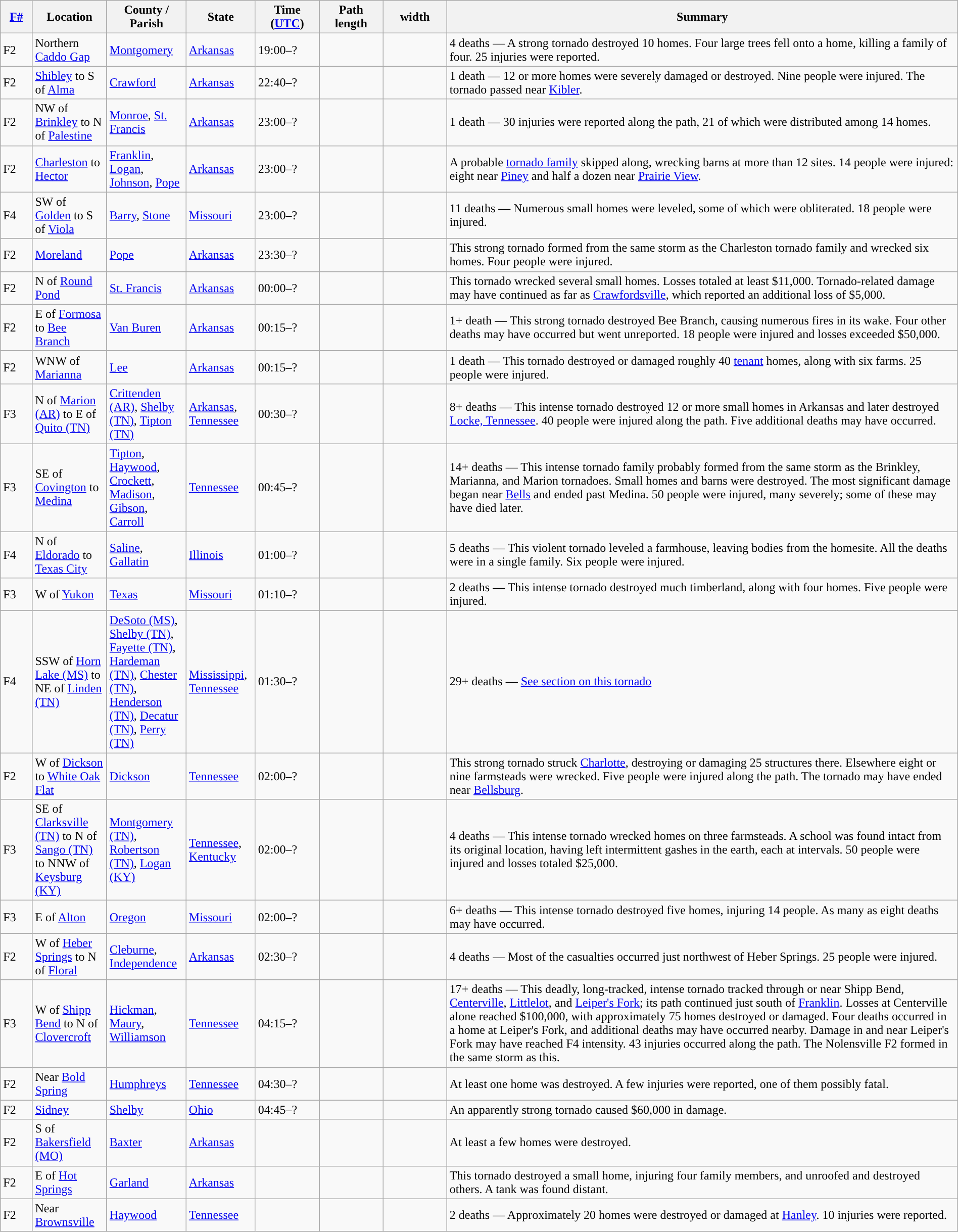<table class="wikitable sortable" style="width:100%;">
<tr>
<th scope="col"  style="width:3%; text-align:center;"><a href='#'>F#</a></th>
<th scope="col"  style="width:7%; text-align:center;" class="unsortable">Location</th>
<th scope="col"  style="width:6%; text-align:center;" class="unsortable">County / Parish</th>
<th scope="col"  style="width:5%; text-align:center;">State</th>
<th scope="col"  style="width:6%; text-align:center;">Time (<a href='#'>UTC</a>)</th>
<th scope="col"  style="width:6%; text-align:center;">Path length</th>
<th scope="col"  style="width:6%; text-align:center;"> width</th>
<th scope="col" class="unsortable" style="width:48%; text-align:center;">Summary</th>
</tr>
<tr>
<td>F2</td>
<td>Northern <a href='#'>Caddo Gap</a></td>
<td><a href='#'>Montgomery</a></td>
<td><a href='#'>Arkansas</a></td>
<td>19:00–?</td>
<td></td>
<td></td>
<td>4 deaths — A strong tornado destroyed 10 homes. Four large trees fell onto a home, killing a family of four. 25 injuries were reported.</td>
</tr>
<tr>
<td>F2</td>
<td><a href='#'>Shibley</a> to S of <a href='#'>Alma</a></td>
<td><a href='#'>Crawford</a></td>
<td><a href='#'>Arkansas</a></td>
<td>22:40–?</td>
<td></td>
<td></td>
<td>1 death — 12 or more homes were severely damaged or destroyed. Nine people were injured. The tornado passed near <a href='#'>Kibler</a>.</td>
</tr>
<tr>
<td>F2</td>
<td>NW of <a href='#'>Brinkley</a> to N of <a href='#'>Palestine</a></td>
<td><a href='#'>Monroe</a>, <a href='#'>St. Francis</a></td>
<td><a href='#'>Arkansas</a></td>
<td>23:00–?</td>
<td></td>
<td></td>
<td>1 death — 30 injuries were reported along the path, 21 of which were distributed among 14 homes.</td>
</tr>
<tr>
<td>F2</td>
<td><a href='#'>Charleston</a> to <a href='#'>Hector</a></td>
<td><a href='#'>Franklin</a>, <a href='#'>Logan</a>, <a href='#'>Johnson</a>, <a href='#'>Pope</a></td>
<td><a href='#'>Arkansas</a></td>
<td>23:00–?</td>
<td></td>
<td></td>
<td>A probable <a href='#'>tornado family</a> skipped along, wrecking barns at more than 12 sites. 14 people were injured: eight near <a href='#'>Piney</a> and half a dozen near <a href='#'>Prairie View</a>.</td>
</tr>
<tr>
<td>F4</td>
<td>SW of <a href='#'>Golden</a> to S of <a href='#'>Viola</a></td>
<td><a href='#'>Barry</a>, <a href='#'>Stone</a></td>
<td><a href='#'>Missouri</a></td>
<td>23:00–?</td>
<td></td>
<td></td>
<td>11 deaths — Numerous small homes were leveled, some of which were obliterated. 18 people were injured.</td>
</tr>
<tr>
<td>F2</td>
<td><a href='#'>Moreland</a></td>
<td><a href='#'>Pope</a></td>
<td><a href='#'>Arkansas</a></td>
<td>23:30–?</td>
<td></td>
<td></td>
<td>This strong tornado formed from the same storm as the Charleston tornado family and wrecked six homes. Four people were injured.</td>
</tr>
<tr>
<td>F2</td>
<td>N of <a href='#'>Round Pond</a></td>
<td><a href='#'>St. Francis</a></td>
<td><a href='#'>Arkansas</a></td>
<td>00:00–?</td>
<td></td>
<td></td>
<td>This tornado wrecked several small homes. Losses totaled at least $11,000. Tornado-related damage may have continued as far as <a href='#'>Crawfordsville</a>, which reported an additional loss of $5,000.</td>
</tr>
<tr>
<td>F2</td>
<td>E of <a href='#'>Formosa</a> to <a href='#'>Bee Branch</a></td>
<td><a href='#'>Van Buren</a></td>
<td><a href='#'>Arkansas</a></td>
<td>00:15–?</td>
<td></td>
<td></td>
<td>1+ death — This strong tornado destroyed Bee Branch, causing numerous fires in its wake. Four other deaths may have occurred but went unreported. 18 people were injured and losses exceeded $50,000.</td>
</tr>
<tr>
<td>F2</td>
<td>WNW of <a href='#'>Marianna</a></td>
<td><a href='#'>Lee</a></td>
<td><a href='#'>Arkansas</a></td>
<td>00:15–?</td>
<td></td>
<td></td>
<td>1 death — This tornado destroyed or damaged roughly 40 <a href='#'>tenant</a> homes, along with six farms. 25 people were injured.</td>
</tr>
<tr>
<td>F3</td>
<td>N of <a href='#'>Marion (AR)</a> to E of <a href='#'>Quito (TN)</a></td>
<td><a href='#'>Crittenden (AR)</a>, <a href='#'>Shelby (TN)</a>, <a href='#'>Tipton (TN)</a></td>
<td><a href='#'>Arkansas</a>, <a href='#'>Tennessee</a></td>
<td>00:30–?</td>
<td></td>
<td></td>
<td>8+ deaths — This intense tornado destroyed 12 or more small homes in Arkansas and later destroyed <a href='#'>Locke, Tennessee</a>. 40 people were injured along the path. Five additional deaths may have occurred.</td>
</tr>
<tr>
<td>F3</td>
<td>SE of <a href='#'>Covington</a> to <a href='#'>Medina</a></td>
<td><a href='#'>Tipton</a>, <a href='#'>Haywood</a>, <a href='#'>Crockett</a>, <a href='#'>Madison</a>, <a href='#'>Gibson</a>, <a href='#'>Carroll</a></td>
<td><a href='#'>Tennessee</a></td>
<td>00:45–?</td>
<td></td>
<td></td>
<td>14+ deaths — This intense tornado family probably formed from the same storm as the Brinkley, Marianna, and Marion tornadoes. Small homes and barns were destroyed. The most significant damage began near <a href='#'>Bells</a> and ended past Medina. 50 people were injured, many severely; some of these may have died later.</td>
</tr>
<tr>
<td>F4</td>
<td>N of <a href='#'>Eldorado</a> to <a href='#'>Texas City</a></td>
<td><a href='#'>Saline</a>, <a href='#'>Gallatin</a></td>
<td><a href='#'>Illinois</a></td>
<td>01:00–?</td>
<td></td>
<td></td>
<td>5 deaths — This violent tornado leveled a farmhouse, leaving bodies  from the homesite. All the deaths were in a single family. Six people were injured.</td>
</tr>
<tr>
<td>F3</td>
<td>W of <a href='#'>Yukon</a></td>
<td><a href='#'>Texas</a></td>
<td><a href='#'>Missouri</a></td>
<td>01:10–?</td>
<td></td>
<td></td>
<td>2 deaths — This intense tornado destroyed much timberland, along with four homes. Five people were injured.</td>
</tr>
<tr>
<td>F4</td>
<td>SSW of <a href='#'>Horn Lake (MS)</a> to NE of <a href='#'>Linden (TN)</a></td>
<td><a href='#'>DeSoto (MS)</a>, <a href='#'>Shelby (TN)</a>, <a href='#'>Fayette (TN)</a>, <a href='#'>Hardeman (TN)</a>, <a href='#'>Chester (TN)</a>, <a href='#'>Henderson (TN)</a>, <a href='#'>Decatur (TN)</a>, <a href='#'>Perry (TN)</a></td>
<td><a href='#'>Mississippi</a>, <a href='#'>Tennessee</a></td>
<td>01:30–?</td>
<td></td>
<td></td>
<td>29+ deaths — <a href='#'>See section on this tornado</a></td>
</tr>
<tr>
<td>F2</td>
<td>W of <a href='#'>Dickson</a> to <a href='#'>White Oak Flat</a></td>
<td><a href='#'>Dickson</a></td>
<td><a href='#'>Tennessee</a></td>
<td>02:00–?</td>
<td></td>
<td></td>
<td>This strong tornado struck <a href='#'>Charlotte</a>, destroying or damaging 25 structures there. Elsewhere eight or nine farmsteads were wrecked. Five people were injured along the path. The tornado may have ended near <a href='#'>Bellsburg</a>.</td>
</tr>
<tr>
<td>F3</td>
<td>SE of <a href='#'>Clarksville (TN)</a> to N of <a href='#'>Sango (TN)</a> to NNW of <a href='#'>Keysburg (KY)</a></td>
<td><a href='#'>Montgomery (TN)</a>, <a href='#'>Robertson (TN)</a>, <a href='#'>Logan (KY)</a></td>
<td><a href='#'>Tennessee</a>, <a href='#'>Kentucky</a></td>
<td>02:00–?</td>
<td></td>
<td></td>
<td>4 deaths — This intense tornado wrecked homes on three farmsteads. A school was found intact  from its original location, having left intermittent gashes in the earth, each at  intervals. 50 people were injured and losses totaled $25,000.</td>
</tr>
<tr>
<td>F3</td>
<td>E of <a href='#'>Alton</a></td>
<td><a href='#'>Oregon</a></td>
<td><a href='#'>Missouri</a></td>
<td>02:00–?</td>
<td></td>
<td></td>
<td>6+ deaths — This intense tornado destroyed five homes, injuring 14 people. As many as eight deaths may have occurred.</td>
</tr>
<tr>
<td>F2</td>
<td>W of <a href='#'>Heber Springs</a> to N of <a href='#'>Floral</a></td>
<td><a href='#'>Cleburne</a>, <a href='#'>Independence</a></td>
<td><a href='#'>Arkansas</a></td>
<td>02:30–?</td>
<td></td>
<td></td>
<td>4 deaths — Most of the casualties occurred just northwest of Heber Springs. 25 people were injured.</td>
</tr>
<tr>
<td>F3</td>
<td>W of <a href='#'>Shipp Bend</a> to N of <a href='#'>Clovercroft</a></td>
<td><a href='#'>Hickman</a>, <a href='#'>Maury</a>, <a href='#'>Williamson</a></td>
<td><a href='#'>Tennessee</a></td>
<td>04:15–?</td>
<td></td>
<td></td>
<td>17+ deaths — This deadly, long-tracked, intense tornado tracked through or near Shipp Bend, <a href='#'>Centerville</a>, <a href='#'>Littlelot</a>, and <a href='#'>Leiper's Fork</a>; its path continued just south of <a href='#'>Franklin</a>. Losses at Centerville alone reached $100,000, with approximately 75 homes destroyed or damaged. Four deaths occurred in a home at Leiper's Fork, and additional deaths may have occurred nearby. Damage in and near Leiper's Fork may have reached F4 intensity. 43 injuries occurred along the path. The Nolensville F2 formed in the same storm as this.</td>
</tr>
<tr>
<td>F2</td>
<td>Near <a href='#'>Bold Spring</a></td>
<td><a href='#'>Humphreys</a></td>
<td><a href='#'>Tennessee</a></td>
<td>04:30–?</td>
<td></td>
<td></td>
<td>At least one home was destroyed. A few injuries were reported, one of them possibly fatal.</td>
</tr>
<tr>
<td>F2</td>
<td><a href='#'>Sidney</a></td>
<td><a href='#'>Shelby</a></td>
<td><a href='#'>Ohio</a></td>
<td>04:45–?</td>
<td></td>
<td></td>
<td>An apparently strong tornado caused $60,000 in damage.</td>
</tr>
<tr>
<td>F2</td>
<td>S of <a href='#'>Bakersfield (MO)</a></td>
<td><a href='#'>Baxter</a></td>
<td><a href='#'>Arkansas</a></td>
<td></td>
<td></td>
<td></td>
<td>At least a few homes were destroyed.</td>
</tr>
<tr>
<td>F2</td>
<td>E of <a href='#'>Hot Springs</a></td>
<td><a href='#'>Garland</a></td>
<td><a href='#'>Arkansas</a></td>
<td></td>
<td></td>
<td></td>
<td>This tornado destroyed a small home, injuring four family members, and unroofed and destroyed others. A  tank was found  distant.</td>
</tr>
<tr>
<td>F2</td>
<td>Near <a href='#'>Brownsville</a></td>
<td><a href='#'>Haywood</a></td>
<td><a href='#'>Tennessee</a></td>
<td></td>
<td></td>
<td></td>
<td>2 deaths — Approximately 20 homes were destroyed or damaged at <a href='#'>Hanley</a>. 10 injuries were reported.</td>
</tr>
</table>
